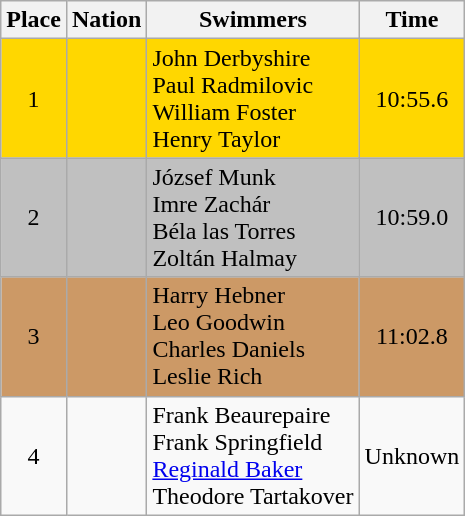<table class=wikitable>
<tr>
<th>Place</th>
<th>Nation</th>
<th>Swimmers</th>
<th>Time</th>
</tr>
<tr bgcolor=gold>
<td align=center>1</td>
<td></td>
<td>John Derbyshire <br> Paul Radmilovic <br> William Foster <br> Henry Taylor</td>
<td align=center>10:55.6</td>
</tr>
<tr bgcolor=silver>
<td align=center>2</td>
<td></td>
<td>József Munk <br> Imre Zachár <br> Béla las Torres <br> Zoltán Halmay</td>
<td align=center>10:59.0</td>
</tr>
<tr bgcolor=cc9966>
<td align=center>3</td>
<td></td>
<td>Harry Hebner <br> Leo Goodwin <br> Charles Daniels <br> Leslie Rich</td>
<td align=center>11:02.8</td>
</tr>
<tr>
<td align=center>4</td>
<td></td>
<td>Frank Beaurepaire <br> Frank Springfield <br> <a href='#'>Reginald Baker</a> <br> Theodore Tartakover</td>
<td align=center>Unknown</td>
</tr>
</table>
